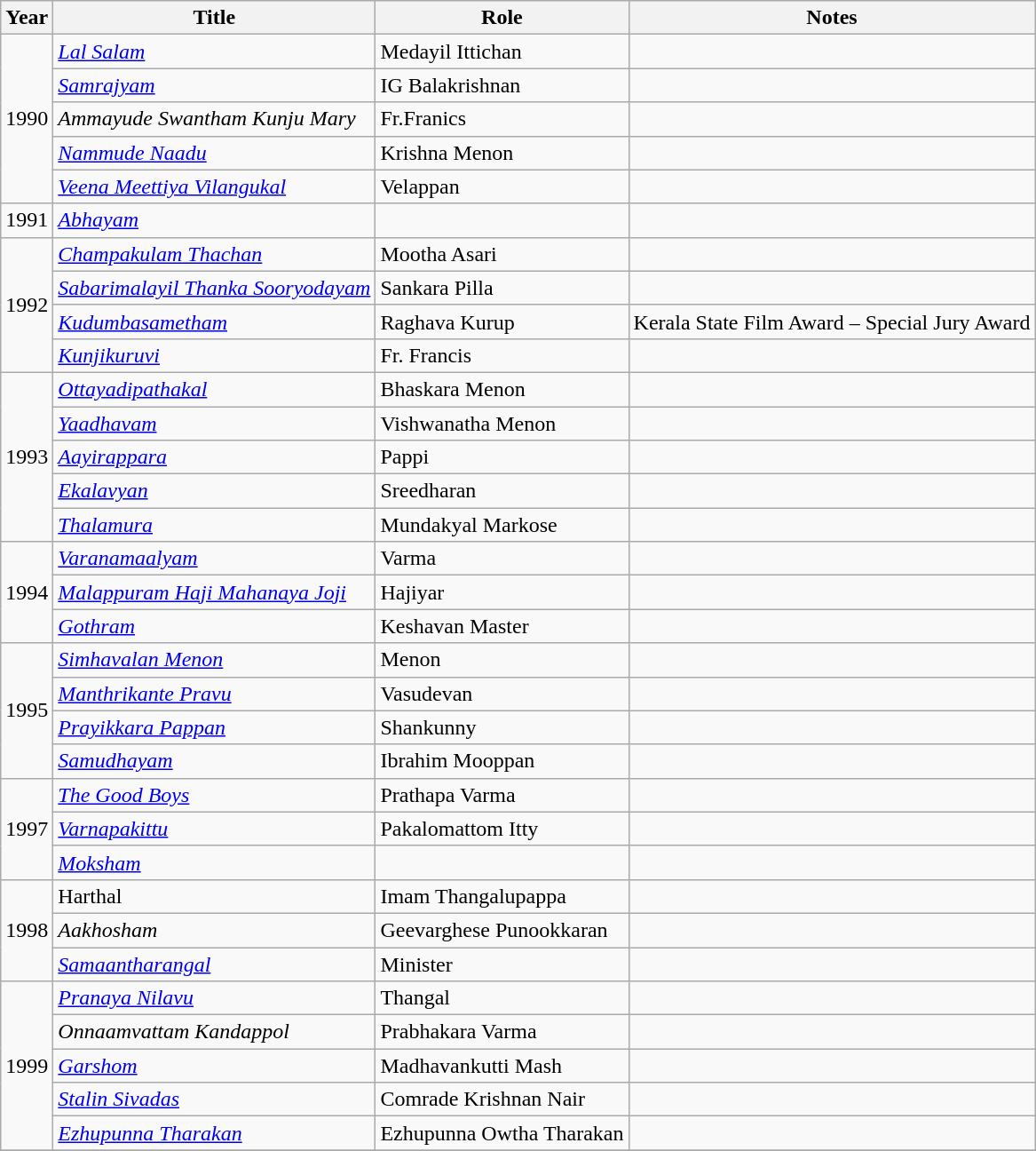<table class="wikitable sortable">
<tr>
<th>Year</th>
<th>Title</th>
<th>Role</th>
<th class="unsortable">Notes</th>
</tr>
<tr>
<td rowspan=5>1990</td>
<td><em><a href='#'>Lal Salam</a></em></td>
<td>Medayil Ittichan</td>
<td></td>
</tr>
<tr>
<td><em><a href='#'>Samrajyam</a></em></td>
<td>IG Balakrishnan</td>
<td></td>
</tr>
<tr>
<td><em>Ammayude Swantham Kunju Mary</em></td>
<td>Fr.Franics</td>
<td></td>
</tr>
<tr>
<td><em><a href='#'>Nammude Naadu</a></em></td>
<td>Krishna Menon</td>
<td></td>
</tr>
<tr>
<td><em><a href='#'>Veena Meettiya Vilangukal</a></em></td>
<td>Velappan</td>
<td></td>
</tr>
<tr>
<td>1991</td>
<td><em><a href='#'>Abhayam</a></em></td>
<td></td>
<td></td>
</tr>
<tr>
<td rowspan=4>1992</td>
<td><em><a href='#'>Champakulam Thachan</a></em></td>
<td>Mootha Asari</td>
<td></td>
</tr>
<tr>
<td><em><a href='#'>Sabarimalayil Thanka Sooryodayam</a></em></td>
<td>Sankara Pilla</td>
<td></td>
</tr>
<tr>
<td><em><a href='#'>Kudumbasametham</a></em></td>
<td>Raghava Kurup</td>
<td>Kerala State Film Award – Special Jury Award</td>
</tr>
<tr>
<td><em><a href='#'>Kunjikuruvi</a></em></td>
<td>Fr. Francis</td>
<td></td>
</tr>
<tr>
<td rowspan=5>1993</td>
<td><em><a href='#'>Ottayadipathakal</a></em></td>
<td>Bhaskara Menon</td>
<td></td>
</tr>
<tr>
<td><em><a href='#'>Yaadhavam</a></em></td>
<td>Vishwanatha Menon</td>
<td></td>
</tr>
<tr>
<td><em><a href='#'>Aayirappara</a></em></td>
<td>Pappi</td>
<td></td>
</tr>
<tr>
<td><em><a href='#'>Ekalavyan</a></em></td>
<td>Sreedharan</td>
<td></td>
</tr>
<tr>
<td><em><a href='#'>Thalamura</a></em></td>
<td>Mundakyal Markose</td>
<td></td>
</tr>
<tr>
<td rowspan=3>1994</td>
<td><em><a href='#'>Varanamaalyam</a></em></td>
<td>Varma</td>
<td></td>
</tr>
<tr>
<td><em> <a href='#'>Malappuram Haji Mahanaya Joji</a></em></td>
<td>Hajiyar</td>
<td></td>
</tr>
<tr>
<td><em><a href='#'>Gothram</a></em></td>
<td>Keshavan Master</td>
<td></td>
</tr>
<tr>
<td rowspan=4>1995</td>
<td><em><a href='#'>Simhavalan Menon</a></em></td>
<td>Menon</td>
<td></td>
</tr>
<tr>
<td><em><a href='#'>Manthrikante Pravu</a></em></td>
<td>Vasudevan</td>
<td></td>
</tr>
<tr>
<td><em><a href='#'>Prayikkara Pappan</a></em></td>
<td>Shankunny</td>
<td></td>
</tr>
<tr>
<td><em><a href='#'>Samudhayam</a></em></td>
<td>Ibrahim Mooppan</td>
<td></td>
</tr>
<tr>
<td rowspan=3>1997</td>
<td><em><a href='#'>The Good Boys</a></em></td>
<td>Prathapa Varma</td>
<td></td>
</tr>
<tr>
<td><em><a href='#'>Varnapakittu</a></em></td>
<td>Pakalomattom Itty</td>
<td></td>
</tr>
<tr>
<td><em><a href='#'>Moksham</a></em></td>
<td></td>
<td></td>
</tr>
<tr>
<td rowspan=3>1998</td>
<td>Harthal</td>
<td>Imam Thangalupappa</td>
<td></td>
</tr>
<tr>
<td><em>Aakhosham</em></td>
<td>Geevarghese Punookkaran</td>
<td></td>
</tr>
<tr>
<td><em><a href='#'>Samaantharangal</a></em></td>
<td>Minister</td>
<td></td>
</tr>
<tr>
<td rowspan=5>1999</td>
<td><em><a href='#'>Pranaya Nilavu</a></em></td>
<td>Thangal</td>
<td></td>
</tr>
<tr>
<td><em>Onnaamvattam Kandappol</em></td>
<td>Prabhakara Varma</td>
<td></td>
</tr>
<tr>
<td><em><a href='#'>Garshom</a></em></td>
<td>Madhavankutti Mash</td>
<td></td>
</tr>
<tr>
<td><em><a href='#'>Stalin Sivadas</a></em></td>
<td>Comrade Krishnan Nair</td>
<td></td>
</tr>
<tr>
<td><em><a href='#'>Ezhupunna Tharakan</a></em></td>
<td>Ezhupunna Owtha Tharakan</td>
<td></td>
</tr>
<tr>
</tr>
</table>
